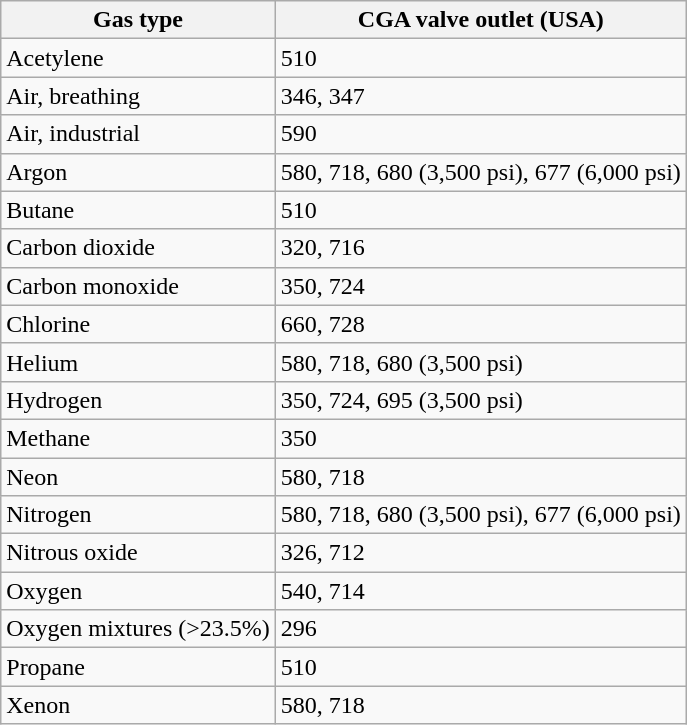<table class="wikitable">
<tr>
<th>Gas type</th>
<th>CGA valve outlet (USA)</th>
</tr>
<tr>
<td>Acetylene</td>
<td>510</td>
</tr>
<tr>
<td>Air, breathing</td>
<td>346, 347</td>
</tr>
<tr>
<td>Air, industrial</td>
<td>590</td>
</tr>
<tr>
<td>Argon</td>
<td>580, 718, 680 (3,500 psi), 677 (6,000 psi)</td>
</tr>
<tr>
<td>Butane</td>
<td>510</td>
</tr>
<tr>
<td>Carbon dioxide</td>
<td>320, 716</td>
</tr>
<tr>
<td>Carbon monoxide</td>
<td>350, 724</td>
</tr>
<tr>
<td>Chlorine</td>
<td>660, 728</td>
</tr>
<tr>
<td>Helium</td>
<td>580, 718, 680 (3,500 psi)</td>
</tr>
<tr>
<td>Hydrogen</td>
<td>350, 724, 695 (3,500 psi)</td>
</tr>
<tr>
<td>Methane</td>
<td>350</td>
</tr>
<tr>
<td>Neon</td>
<td>580, 718</td>
</tr>
<tr>
<td>Nitrogen</td>
<td>580, 718, 680 (3,500 psi), 677 (6,000 psi)</td>
</tr>
<tr>
<td>Nitrous oxide</td>
<td>326, 712</td>
</tr>
<tr>
<td>Oxygen</td>
<td>540, 714</td>
</tr>
<tr>
<td>Oxygen mixtures (>23.5%)</td>
<td>296</td>
</tr>
<tr>
<td>Propane</td>
<td>510</td>
</tr>
<tr>
<td>Xenon</td>
<td>580, 718</td>
</tr>
</table>
